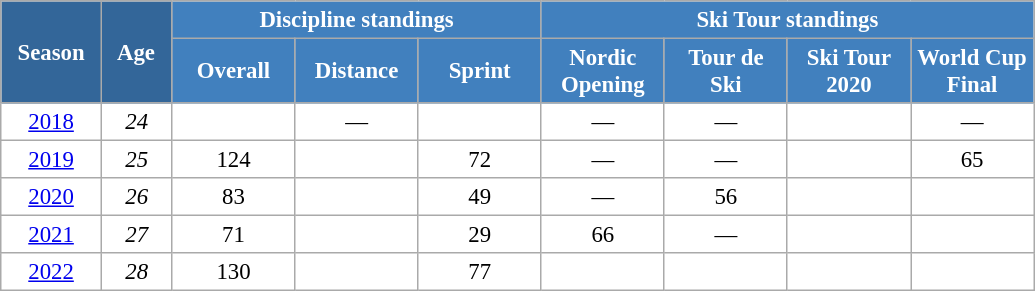<table class="wikitable" style="font-size:95%; text-align:center; border:grey solid 1px; border-collapse:collapse; background:#ffffff;">
<tr>
<th style="background-color:#369; color:white; width:60px;" rowspan="2"> Season </th>
<th style="background-color:#369; color:white; width:40px;" rowspan="2"> Age </th>
<th style="background-color:#4180be; color:white;" colspan="3">Discipline standings</th>
<th style="background-color:#4180be; color:white;" colspan="4">Ski Tour standings</th>
</tr>
<tr>
<th style="background-color:#4180be; color:white; width:75px;">Overall</th>
<th style="background-color:#4180be; color:white; width:75px;">Distance</th>
<th style="background-color:#4180be; color:white; width:75px;">Sprint</th>
<th style="background-color:#4180be; color:white; width:75px;">Nordic<br>Opening</th>
<th style="background-color:#4180be; color:white; width:75px;">Tour de<br>Ski</th>
<th style="background-color:#4180be; color:white; width:75px;">Ski Tour <br>2020</th>
<th style="background-color:#4180be; color:white; width:75px;">World Cup<br>Final</th>
</tr>
<tr>
<td><a href='#'>2018</a></td>
<td><em>24</em></td>
<td></td>
<td>—</td>
<td></td>
<td>—</td>
<td>—</td>
<td></td>
<td>—</td>
</tr>
<tr>
<td><a href='#'>2019</a></td>
<td><em>25</em></td>
<td>124</td>
<td></td>
<td>72</td>
<td>—</td>
<td>—</td>
<td></td>
<td>65</td>
</tr>
<tr>
<td><a href='#'>2020</a></td>
<td><em>26</em></td>
<td>83</td>
<td></td>
<td>49</td>
<td>—</td>
<td>56</td>
<td></td>
<td></td>
</tr>
<tr>
<td><a href='#'>2021</a></td>
<td><em>27</em></td>
<td>71</td>
<td></td>
<td>29</td>
<td>66</td>
<td>—</td>
<td></td>
<td></td>
</tr>
<tr>
<td><a href='#'>2022</a></td>
<td><em>28</em></td>
<td>130</td>
<td></td>
<td>77</td>
<td></td>
<td></td>
<td></td>
<td></td>
</tr>
</table>
